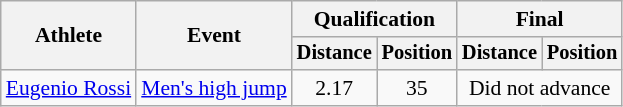<table class=wikitable style="font-size:90%">
<tr>
<th rowspan="2">Athlete</th>
<th rowspan="2">Event</th>
<th colspan="2">Qualification</th>
<th colspan="2">Final</th>
</tr>
<tr style="font-size:95%">
<th>Distance</th>
<th>Position</th>
<th>Distance</th>
<th>Position</th>
</tr>
<tr align=center>
<td align=left><a href='#'>Eugenio Rossi</a></td>
<td align=left><a href='#'>Men's high jump</a></td>
<td>2.17</td>
<td>35</td>
<td colspan=2>Did not advance</td>
</tr>
</table>
